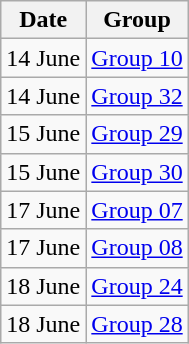<table class="wikitable">
<tr>
<th>Date</th>
<th>Group</th>
</tr>
<tr>
<td style="text-align:right;">14 June</td>
<td style="text-align:left;"><a href='#'>Group 10</a></td>
</tr>
<tr>
<td style="text-align:right;">14 June</td>
<td style="text-align:left;"><a href='#'>Group 32</a></td>
</tr>
<tr>
<td style="text-align:right;">15 June</td>
<td style="text-align:left;"><a href='#'>Group 29</a></td>
</tr>
<tr>
<td style="text-align:right;">15 June</td>
<td style="text-align:left;"><a href='#'>Group 30</a></td>
</tr>
<tr>
<td style="text-align:right;">17 June</td>
<td style="text-align:left;"><a href='#'>Group 07</a></td>
</tr>
<tr>
<td style="text-align:right;">17 June</td>
<td style="text-align:left;"><a href='#'>Group 08</a></td>
</tr>
<tr>
<td style="text-align:right;">18 June</td>
<td style="text-align:left;"><a href='#'>Group 24</a></td>
</tr>
<tr>
<td style="text-align:right;">18 June</td>
<td style="text-align:left;"><a href='#'>Group 28</a></td>
</tr>
</table>
